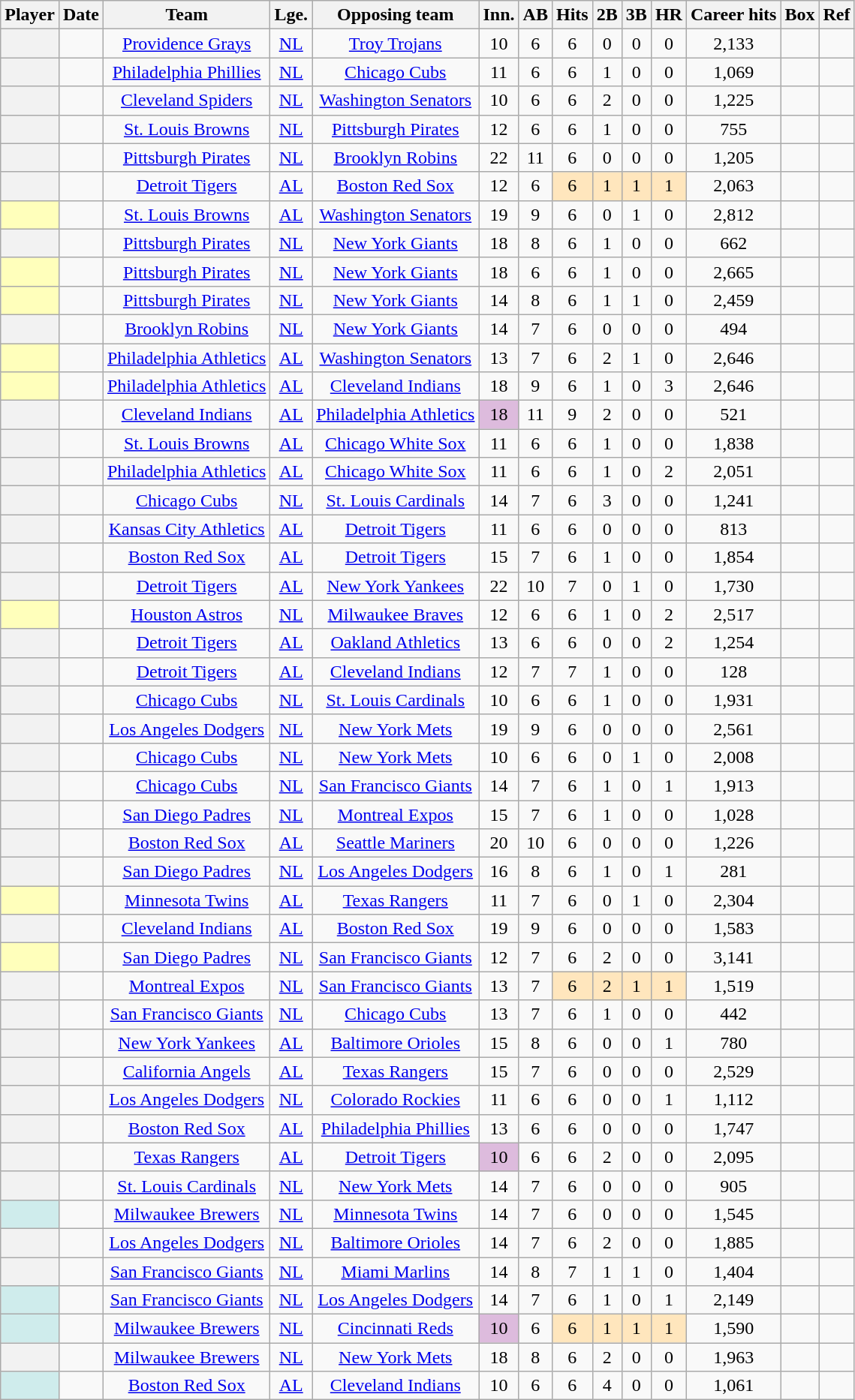<table class="wikitable sortable plainrowheaders" style="text-align:center;">
<tr>
<th scope="col">Player</th>
<th scope="col">Date</th>
<th scope="col">Team</th>
<th scope="col">Lge.</th>
<th scope="col">Opposing team</th>
<th scope="col">Inn.</th>
<th scope="col">AB</th>
<th scope="col">Hits</th>
<th scope="col">2B</th>
<th scope="col">3B</th>
<th scope="col">HR</th>
<th scope="col">Career hits</th>
<th scope="col" class="unsortable">Box</th>
<th scope="col" class="unsortable">Ref</th>
</tr>
<tr>
<th scope="row" style="text-align:center"></th>
<td></td>
<td><a href='#'>Providence Grays</a></td>
<td><a href='#'>NL</a></td>
<td><a href='#'>Troy Trojans</a></td>
<td>10</td>
<td>6</td>
<td>6</td>
<td>0</td>
<td>0</td>
<td>0</td>
<td>2,133</td>
<td></td>
<td></td>
</tr>
<tr>
<th scope="row" style="text-align:center"></th>
<td></td>
<td><a href='#'>Philadelphia Phillies</a></td>
<td><a href='#'>NL</a></td>
<td><a href='#'>Chicago Cubs</a></td>
<td>11</td>
<td>6</td>
<td>6</td>
<td>1</td>
<td>0</td>
<td>0</td>
<td>1,069</td>
<td></td>
<td></td>
</tr>
<tr>
<th scope="row" style="text-align:center"></th>
<td></td>
<td><a href='#'>Cleveland Spiders</a></td>
<td><a href='#'>NL</a></td>
<td><a href='#'>Washington Senators</a></td>
<td>10</td>
<td>6</td>
<td>6</td>
<td>2</td>
<td>0</td>
<td>0</td>
<td>1,225</td>
<td></td>
<td></td>
</tr>
<tr>
<th scope="row" style="text-align:center"></th>
<td></td>
<td><a href='#'>St. Louis Browns</a></td>
<td><a href='#'>NL</a></td>
<td><a href='#'>Pittsburgh Pirates</a></td>
<td>12</td>
<td>6</td>
<td>6</td>
<td>1</td>
<td>0</td>
<td>0</td>
<td>755</td>
<td></td>
<td></td>
</tr>
<tr>
<th scope="row" style="text-align:center"></th>
<td></td>
<td><a href='#'>Pittsburgh Pirates</a></td>
<td><a href='#'>NL</a></td>
<td><a href='#'>Brooklyn Robins</a></td>
<td>22</td>
<td>11</td>
<td>6</td>
<td>0</td>
<td>0</td>
<td>0</td>
<td>1,205</td>
<td></td>
<td></td>
</tr>
<tr>
<th scope="row" style="text-align:center"></th>
<td></td>
<td><a href='#'>Detroit Tigers</a></td>
<td><a href='#'>AL</a></td>
<td><a href='#'>Boston Red Sox</a></td>
<td>12</td>
<td>6</td>
<td style="background-color:#FFE6BD;">6</td>
<td style="background-color:#FFE6BD;">1</td>
<td style="background-color:#FFE6BD;">1</td>
<td style="background-color:#FFE6BD;">1</td>
<td>2,063</td>
<td></td>
<td></td>
</tr>
<tr>
<th scope="row" style="text-align:center; background:#ffb;"></th>
<td></td>
<td><a href='#'>St. Louis Browns</a></td>
<td><a href='#'>AL</a></td>
<td><a href='#'>Washington Senators</a></td>
<td>19</td>
<td>9</td>
<td>6</td>
<td>0</td>
<td>1</td>
<td>0</td>
<td>2,812</td>
<td></td>
<td></td>
</tr>
<tr>
<th scope="row" style="text-align:center"></th>
<td></td>
<td><a href='#'>Pittsburgh Pirates</a></td>
<td><a href='#'>NL</a></td>
<td><a href='#'>New York Giants</a></td>
<td>18</td>
<td>8</td>
<td>6</td>
<td>1</td>
<td>0</td>
<td>0</td>
<td>662</td>
<td></td>
<td></td>
</tr>
<tr>
<th scope="row" style="text-align:center; background:#ffb;"></th>
<td></td>
<td><a href='#'>Pittsburgh Pirates</a></td>
<td><a href='#'>NL</a></td>
<td><a href='#'>New York Giants</a></td>
<td>18</td>
<td>6</td>
<td>6</td>
<td>1</td>
<td>0</td>
<td>0</td>
<td>2,665</td>
<td></td>
<td></td>
</tr>
<tr>
<th scope="row" style="text-align:center; background:#ffb;"></th>
<td></td>
<td><a href='#'>Pittsburgh Pirates</a></td>
<td><a href='#'>NL</a></td>
<td><a href='#'>New York Giants</a></td>
<td>14</td>
<td>8</td>
<td>6</td>
<td>1</td>
<td>1</td>
<td>0</td>
<td>2,459</td>
<td></td>
<td></td>
</tr>
<tr>
<th scope="row" style="text-align:center"></th>
<td></td>
<td><a href='#'>Brooklyn Robins</a></td>
<td><a href='#'>NL</a></td>
<td><a href='#'>New York Giants</a></td>
<td>14</td>
<td>7</td>
<td>6</td>
<td>0</td>
<td>0</td>
<td>0</td>
<td>494</td>
<td></td>
<td></td>
</tr>
<tr>
<th scope="row" style="text-align:center; background:#ffb;"></th>
<td></td>
<td><a href='#'>Philadelphia Athletics</a></td>
<td><a href='#'>AL</a></td>
<td><a href='#'>Washington Senators</a></td>
<td>13</td>
<td>7</td>
<td>6</td>
<td>2</td>
<td>1</td>
<td>0</td>
<td>2,646</td>
<td></td>
<td></td>
</tr>
<tr>
<th scope="row" style="text-align:center; background:#ffb;"> </th>
<td></td>
<td><a href='#'>Philadelphia Athletics</a></td>
<td><a href='#'>AL</a></td>
<td><a href='#'>Cleveland Indians</a></td>
<td>18</td>
<td>9</td>
<td>6</td>
<td>1</td>
<td>0</td>
<td>3</td>
<td>2,646</td>
<td></td>
<td></td>
</tr>
<tr>
<th scope="row" style="text-align:center"></th>
<td></td>
<td><a href='#'>Cleveland Indians</a></td>
<td><a href='#'>AL</a></td>
<td><a href='#'>Philadelphia Athletics</a></td>
<td style="background-color:#ddbbdd;">18</td>
<td>11</td>
<td>9</td>
<td>2</td>
<td>0</td>
<td>0</td>
<td>521</td>
<td></td>
<td></td>
</tr>
<tr>
<th scope="row" style="text-align:center"></th>
<td></td>
<td><a href='#'>St. Louis Browns</a></td>
<td><a href='#'>AL</a></td>
<td><a href='#'>Chicago White Sox</a></td>
<td>11</td>
<td>6</td>
<td>6</td>
<td>1</td>
<td>0</td>
<td>0</td>
<td>1,838</td>
<td></td>
<td></td>
</tr>
<tr>
<th scope="row" style="text-align:center"></th>
<td></td>
<td><a href='#'>Philadelphia Athletics</a></td>
<td><a href='#'>AL</a></td>
<td><a href='#'>Chicago White Sox</a></td>
<td>11</td>
<td>6</td>
<td>6</td>
<td>1</td>
<td>0</td>
<td>2</td>
<td>2,051</td>
<td></td>
<td></td>
</tr>
<tr>
<th scope="row" style="text-align:center"></th>
<td></td>
<td><a href='#'>Chicago Cubs</a></td>
<td><a href='#'>NL</a></td>
<td><a href='#'>St. Louis Cardinals</a></td>
<td>14</td>
<td>7</td>
<td>6</td>
<td>3</td>
<td>0</td>
<td>0</td>
<td>1,241</td>
<td></td>
<td></td>
</tr>
<tr>
<th scope="row" style="text-align:center"></th>
<td></td>
<td><a href='#'>Kansas City Athletics</a></td>
<td><a href='#'>AL</a></td>
<td><a href='#'>Detroit Tigers</a></td>
<td>11</td>
<td>6</td>
<td>6</td>
<td>0</td>
<td>0</td>
<td>0</td>
<td>813</td>
<td></td>
<td></td>
</tr>
<tr>
<th scope="row" style="text-align:center"></th>
<td></td>
<td><a href='#'>Boston Red Sox</a></td>
<td><a href='#'>AL</a></td>
<td><a href='#'>Detroit Tigers</a></td>
<td>15</td>
<td>7</td>
<td>6</td>
<td>1</td>
<td>0</td>
<td>0</td>
<td>1,854</td>
<td></td>
<td></td>
</tr>
<tr>
<th scope="row" style="text-align:center"></th>
<td></td>
<td><a href='#'>Detroit Tigers</a></td>
<td><a href='#'>AL</a></td>
<td><a href='#'>New York Yankees</a></td>
<td>22</td>
<td>10</td>
<td>7</td>
<td>0</td>
<td>1</td>
<td>0</td>
<td>1,730</td>
<td></td>
<td></td>
</tr>
<tr>
<th scope="row" style="text-align:center; background:#ffb;"></th>
<td></td>
<td><a href='#'>Houston Astros</a></td>
<td><a href='#'>NL</a></td>
<td><a href='#'>Milwaukee Braves</a></td>
<td>12</td>
<td>6</td>
<td>6</td>
<td>1</td>
<td>0</td>
<td>2</td>
<td>2,517</td>
<td></td>
<td></td>
</tr>
<tr>
<th scope="row" style="text-align:center"></th>
<td></td>
<td><a href='#'>Detroit Tigers</a></td>
<td><a href='#'>AL</a></td>
<td><a href='#'>Oakland Athletics</a></td>
<td>13</td>
<td>6</td>
<td>6</td>
<td>0</td>
<td>0</td>
<td>2</td>
<td>1,254</td>
<td></td>
<td></td>
</tr>
<tr>
<th scope="row" style="text-align:center"></th>
<td></td>
<td><a href='#'>Detroit Tigers</a></td>
<td><a href='#'>AL</a></td>
<td><a href='#'>Cleveland Indians</a></td>
<td>12</td>
<td>7</td>
<td>7</td>
<td>1</td>
<td>0</td>
<td>0</td>
<td>128</td>
<td></td>
<td></td>
</tr>
<tr>
<th scope="row" style="text-align:center"></th>
<td></td>
<td><a href='#'>Chicago Cubs</a></td>
<td><a href='#'>NL</a></td>
<td><a href='#'>St. Louis Cardinals</a></td>
<td>10</td>
<td>6</td>
<td>6</td>
<td>1</td>
<td>0</td>
<td>0</td>
<td>1,931</td>
<td></td>
<td></td>
</tr>
<tr>
<th scope="row" style="text-align:center"></th>
<td></td>
<td><a href='#'>Los Angeles Dodgers</a></td>
<td><a href='#'>NL</a></td>
<td><a href='#'>New York Mets</a></td>
<td>19</td>
<td>9</td>
<td>6</td>
<td>0</td>
<td>0</td>
<td>0</td>
<td>2,561</td>
<td></td>
<td></td>
</tr>
<tr>
<th scope="row" style="text-align:center"></th>
<td></td>
<td><a href='#'>Chicago Cubs</a></td>
<td><a href='#'>NL</a></td>
<td><a href='#'>New York Mets</a></td>
<td>10</td>
<td>6</td>
<td>6</td>
<td>0</td>
<td>1</td>
<td>0</td>
<td>2,008</td>
<td></td>
<td></td>
</tr>
<tr>
<th scope="row" style="text-align:center"></th>
<td></td>
<td><a href='#'>Chicago Cubs</a></td>
<td><a href='#'>NL</a></td>
<td><a href='#'>San Francisco Giants</a></td>
<td>14</td>
<td>7</td>
<td>6</td>
<td>1</td>
<td>0</td>
<td>1</td>
<td>1,913</td>
<td></td>
<td></td>
</tr>
<tr>
<th scope="row" style="text-align:center"></th>
<td></td>
<td><a href='#'>San Diego Padres</a></td>
<td><a href='#'>NL</a></td>
<td><a href='#'>Montreal Expos</a></td>
<td>15</td>
<td>7</td>
<td>6</td>
<td>1</td>
<td>0</td>
<td>0</td>
<td>1,028</td>
<td></td>
<td></td>
</tr>
<tr>
<th scope="row" style="text-align:center"></th>
<td></td>
<td><a href='#'>Boston Red Sox</a></td>
<td><a href='#'>AL</a></td>
<td><a href='#'>Seattle Mariners</a></td>
<td>20</td>
<td>10</td>
<td>6</td>
<td>0</td>
<td>0</td>
<td>0</td>
<td>1,226</td>
<td></td>
<td></td>
</tr>
<tr>
<th scope="row" style="text-align:center"></th>
<td></td>
<td><a href='#'>San Diego Padres</a></td>
<td><a href='#'>NL</a></td>
<td><a href='#'>Los Angeles Dodgers</a></td>
<td>16</td>
<td>8</td>
<td>6</td>
<td>1</td>
<td>0</td>
<td>1</td>
<td>281</td>
<td></td>
<td></td>
</tr>
<tr>
<th scope="row" style="text-align:center; background:#ffb;"> </th>
<td></td>
<td><a href='#'>Minnesota Twins</a></td>
<td><a href='#'>AL</a></td>
<td><a href='#'>Texas Rangers</a></td>
<td>11</td>
<td>7</td>
<td>6</td>
<td>0</td>
<td>1</td>
<td>0</td>
<td>2,304</td>
<td></td>
<td></td>
</tr>
<tr>
<th scope="row" style="text-align:center"></th>
<td></td>
<td><a href='#'>Cleveland Indians</a></td>
<td><a href='#'>AL</a></td>
<td><a href='#'>Boston Red Sox</a></td>
<td>19</td>
<td>9</td>
<td>6</td>
<td>0</td>
<td>0</td>
<td>0</td>
<td>1,583</td>
<td></td>
<td></td>
</tr>
<tr>
<th scope="row" style="text-align:center; background:#ffb;"></th>
<td></td>
<td><a href='#'>San Diego Padres</a></td>
<td><a href='#'>NL</a></td>
<td><a href='#'>San Francisco Giants</a></td>
<td>12</td>
<td>7</td>
<td>6</td>
<td>2</td>
<td>0</td>
<td>0</td>
<td>3,141</td>
<td></td>
<td></td>
</tr>
<tr>
<th scope="row" style="text-align:center"></th>
<td></td>
<td><a href='#'>Montreal Expos</a></td>
<td><a href='#'>NL</a></td>
<td><a href='#'>San Francisco Giants</a></td>
<td>13</td>
<td>7</td>
<td style="background-color:#FFE6BD;">6</td>
<td style="background-color:#FFE6BD;">2</td>
<td style="background-color:#FFE6BD;">1</td>
<td style="background-color:#FFE6BD;">1</td>
<td>1,519</td>
<td></td>
<td></td>
</tr>
<tr>
<th scope="row" style="text-align:center"></th>
<td></td>
<td><a href='#'>San Francisco Giants</a></td>
<td><a href='#'>NL</a></td>
<td><a href='#'>Chicago Cubs</a></td>
<td>13</td>
<td>7</td>
<td>6</td>
<td>1</td>
<td>0</td>
<td>0</td>
<td>442</td>
<td></td>
<td></td>
</tr>
<tr>
<th scope="row" style="text-align:center"></th>
<td></td>
<td><a href='#'>New York Yankees</a></td>
<td><a href='#'>AL</a></td>
<td><a href='#'>Baltimore Orioles</a></td>
<td>15</td>
<td>8</td>
<td>6</td>
<td>0</td>
<td>0</td>
<td>1</td>
<td>780</td>
<td></td>
<td></td>
</tr>
<tr>
<th scope="row" style="text-align:center"></th>
<td></td>
<td><a href='#'>California Angels</a></td>
<td><a href='#'>AL</a></td>
<td><a href='#'>Texas Rangers</a></td>
<td>15</td>
<td>7</td>
<td>6</td>
<td>0</td>
<td>0</td>
<td>0</td>
<td>2,529</td>
<td></td>
<td></td>
</tr>
<tr>
<th scope="row" style="text-align:center"></th>
<td></td>
<td><a href='#'>Los Angeles Dodgers</a></td>
<td><a href='#'>NL</a></td>
<td><a href='#'>Colorado Rockies</a></td>
<td>11</td>
<td>6</td>
<td>6</td>
<td>0</td>
<td>0</td>
<td>1</td>
<td>1,112</td>
<td></td>
<td></td>
</tr>
<tr>
<th scope="row" style="text-align:center"></th>
<td></td>
<td><a href='#'>Boston Red Sox</a></td>
<td><a href='#'>AL</a></td>
<td><a href='#'>Philadelphia Phillies</a></td>
<td>13</td>
<td>6</td>
<td>6</td>
<td>0</td>
<td>0</td>
<td>0</td>
<td>1,747</td>
<td></td>
<td></td>
</tr>
<tr>
<th scope="row" style="text-align:center"></th>
<td></td>
<td><a href='#'>Texas Rangers</a></td>
<td><a href='#'>AL</a></td>
<td><a href='#'>Detroit Tigers</a></td>
<td style="background-color:#ddbbdd;">10</td>
<td>6</td>
<td>6</td>
<td>2</td>
<td>0</td>
<td>0</td>
<td>2,095</td>
<td></td>
<td></td>
</tr>
<tr>
<th scope="row" style="text-align:center"></th>
<td></td>
<td><a href='#'>St. Louis Cardinals</a></td>
<td><a href='#'>NL</a></td>
<td><a href='#'>New York Mets</a></td>
<td>14</td>
<td>7</td>
<td>6</td>
<td>0</td>
<td>0</td>
<td>0</td>
<td>905</td>
<td></td>
<td></td>
</tr>
<tr>
<th scope="row" style="text-align:center; background:#cfecec;"></th>
<td></td>
<td><a href='#'>Milwaukee Brewers</a></td>
<td><a href='#'>NL</a></td>
<td><a href='#'>Minnesota Twins</a></td>
<td>14</td>
<td>7</td>
<td>6</td>
<td>0</td>
<td>0</td>
<td>0</td>
<td>1,545</td>
<td></td>
<td></td>
</tr>
<tr>
<th scope="row" style="text-align:center"></th>
<td></td>
<td><a href='#'>Los Angeles Dodgers</a></td>
<td><a href='#'>NL</a></td>
<td><a href='#'>Baltimore Orioles</a></td>
<td>14</td>
<td>7</td>
<td>6</td>
<td>2</td>
<td>0</td>
<td>0</td>
<td>1,885</td>
<td></td>
<td></td>
</tr>
<tr>
<th scope="row" style="text-align:center"></th>
<td></td>
<td><a href='#'>San Francisco Giants</a></td>
<td><a href='#'>NL</a></td>
<td><a href='#'>Miami Marlins</a></td>
<td>14</td>
<td>8</td>
<td>7</td>
<td>1</td>
<td>1</td>
<td>0</td>
<td>1,404</td>
<td></td>
<td></td>
</tr>
<tr>
<th scope="row" style="text-align:center; background:#cfecec;"></th>
<td></td>
<td><a href='#'>San Francisco Giants</a></td>
<td><a href='#'>NL</a></td>
<td><a href='#'>Los Angeles Dodgers</a></td>
<td>14</td>
<td>7</td>
<td>6</td>
<td>1</td>
<td>0</td>
<td>1</td>
<td>2,149</td>
<td></td>
<td></td>
</tr>
<tr>
<th scope="row" style="text-align:center; background:#cfecec;"></th>
<td></td>
<td><a href='#'>Milwaukee Brewers</a></td>
<td><a href='#'>NL</a></td>
<td><a href='#'>Cincinnati Reds</a></td>
<td style="background-color:#ddbbdd;">10</td>
<td>6</td>
<td style="background-color:#FFE6BD;">6</td>
<td style="background-color:#FFE6BD;">1</td>
<td style="background-color:#FFE6BD;">1</td>
<td style="background-color:#FFE6BD;">1</td>
<td>1,590</td>
<td></td>
<td></td>
</tr>
<tr>
<th scope="row" style="text-align:center; "></th>
<td></td>
<td><a href='#'>Milwaukee Brewers</a></td>
<td><a href='#'>NL</a></td>
<td><a href='#'>New York Mets</a></td>
<td>18</td>
<td>8</td>
<td>6</td>
<td>2</td>
<td>0</td>
<td>0</td>
<td>1,963</td>
<td></td>
<td></td>
</tr>
<tr>
<th scope="row" style="text-align:center; background:#cfecec;"></th>
<td></td>
<td><a href='#'>Boston Red Sox</a></td>
<td><a href='#'>AL</a></td>
<td><a href='#'>Cleveland Indians</a></td>
<td>10</td>
<td>6</td>
<td>6</td>
<td>4</td>
<td>0</td>
<td>0</td>
<td>1,061</td>
<td></td>
<td></td>
</tr>
</table>
